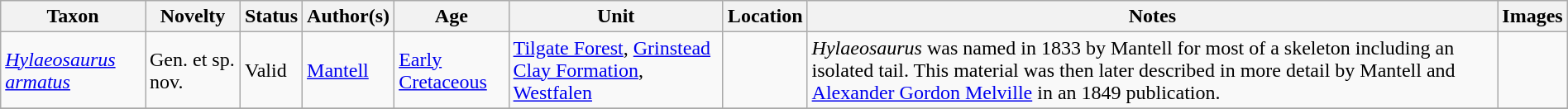<table class="wikitable sortable" align="center" width="100%">
<tr>
<th>Taxon</th>
<th>Novelty</th>
<th>Status</th>
<th>Author(s)</th>
<th>Age</th>
<th>Unit</th>
<th>Location</th>
<th>Notes</th>
<th>Images</th>
</tr>
<tr>
<td><em><a href='#'>Hylaeosaurus armatus</a></em></td>
<td>Gen. et sp. nov.</td>
<td>Valid</td>
<td><a href='#'>Mantell</a></td>
<td><a href='#'>Early Cretaceous</a></td>
<td><a href='#'>Tilgate Forest</a>, <a href='#'>Grinstead Clay Formation</a>, <a href='#'>Westfalen</a></td>
<td></td>
<td><em>Hylaeosaurus</em> was named in 1833 by Mantell for most of a skeleton including an isolated tail. This material was then later described in more detail by Mantell and <a href='#'>Alexander Gordon Melville</a> in an 1849 publication.</td>
<td></td>
</tr>
<tr>
</tr>
</table>
